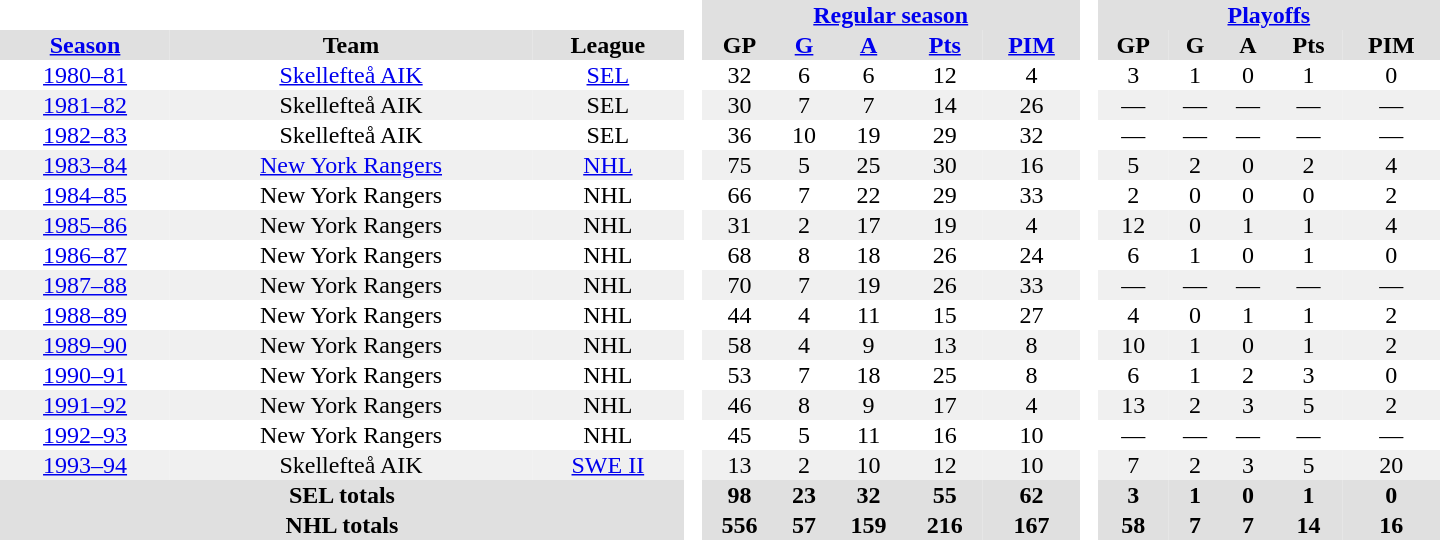<table border="0" cellpadding="1" cellspacing="0" style="text-align:center; width:60em">
<tr bgcolor="#e0e0e0">
<th colspan="3" bgcolor="#ffffff"> </th>
<th rowspan="99" bgcolor="#ffffff"> </th>
<th colspan="5"><a href='#'>Regular season</a></th>
<th rowspan="99" bgcolor="#ffffff"> </th>
<th colspan="5"><a href='#'>Playoffs</a></th>
</tr>
<tr bgcolor="#e0e0e0">
<th><a href='#'>Season</a></th>
<th>Team</th>
<th>League</th>
<th>GP</th>
<th><a href='#'>G</a></th>
<th><a href='#'>A</a></th>
<th><a href='#'>Pts</a></th>
<th><a href='#'>PIM</a></th>
<th>GP</th>
<th>G</th>
<th>A</th>
<th>Pts</th>
<th>PIM</th>
</tr>
<tr>
<td><a href='#'>1980–81</a></td>
<td><a href='#'>Skellefteå AIK</a></td>
<td><a href='#'>SEL</a></td>
<td>32</td>
<td>6</td>
<td>6</td>
<td>12</td>
<td>4</td>
<td>3</td>
<td>1</td>
<td>0</td>
<td>1</td>
<td>0</td>
</tr>
<tr bgcolor="#f0f0f0">
<td><a href='#'>1981–82</a></td>
<td>Skellefteå AIK</td>
<td>SEL</td>
<td>30</td>
<td>7</td>
<td>7</td>
<td>14</td>
<td>26</td>
<td>—</td>
<td>—</td>
<td>—</td>
<td>—</td>
<td>—</td>
</tr>
<tr>
<td><a href='#'>1982–83</a></td>
<td>Skellefteå AIK</td>
<td>SEL</td>
<td>36</td>
<td>10</td>
<td>19</td>
<td>29</td>
<td>32</td>
<td>—</td>
<td>—</td>
<td>—</td>
<td>—</td>
<td>—</td>
</tr>
<tr bgcolor="#f0f0f0">
<td><a href='#'>1983–84</a></td>
<td><a href='#'>New York Rangers</a></td>
<td><a href='#'>NHL</a></td>
<td>75</td>
<td>5</td>
<td>25</td>
<td>30</td>
<td>16</td>
<td>5</td>
<td>2</td>
<td>0</td>
<td>2</td>
<td>4</td>
</tr>
<tr>
<td><a href='#'>1984–85</a></td>
<td>New York Rangers</td>
<td>NHL</td>
<td>66</td>
<td>7</td>
<td>22</td>
<td>29</td>
<td>33</td>
<td>2</td>
<td>0</td>
<td>0</td>
<td>0</td>
<td>2</td>
</tr>
<tr bgcolor="#f0f0f0">
<td><a href='#'>1985–86</a></td>
<td>New York Rangers</td>
<td>NHL</td>
<td>31</td>
<td>2</td>
<td>17</td>
<td>19</td>
<td>4</td>
<td>12</td>
<td>0</td>
<td>1</td>
<td>1</td>
<td>4</td>
</tr>
<tr>
<td><a href='#'>1986–87</a></td>
<td>New York Rangers</td>
<td>NHL</td>
<td>68</td>
<td>8</td>
<td>18</td>
<td>26</td>
<td>24</td>
<td>6</td>
<td>1</td>
<td>0</td>
<td>1</td>
<td>0</td>
</tr>
<tr bgcolor="#f0f0f0">
<td><a href='#'>1987–88</a></td>
<td>New York Rangers</td>
<td>NHL</td>
<td>70</td>
<td>7</td>
<td>19</td>
<td>26</td>
<td>33</td>
<td>—</td>
<td>—</td>
<td>—</td>
<td>—</td>
<td>—</td>
</tr>
<tr>
<td><a href='#'>1988–89</a></td>
<td>New York Rangers</td>
<td>NHL</td>
<td>44</td>
<td>4</td>
<td>11</td>
<td>15</td>
<td>27</td>
<td>4</td>
<td>0</td>
<td>1</td>
<td>1</td>
<td>2</td>
</tr>
<tr bgcolor="#f0f0f0">
<td><a href='#'>1989–90</a></td>
<td>New York Rangers</td>
<td>NHL</td>
<td>58</td>
<td>4</td>
<td>9</td>
<td>13</td>
<td>8</td>
<td>10</td>
<td>1</td>
<td>0</td>
<td>1</td>
<td>2</td>
</tr>
<tr>
<td><a href='#'>1990–91</a></td>
<td>New York Rangers</td>
<td>NHL</td>
<td>53</td>
<td>7</td>
<td>18</td>
<td>25</td>
<td>8</td>
<td>6</td>
<td>1</td>
<td>2</td>
<td>3</td>
<td>0</td>
</tr>
<tr bgcolor="#f0f0f0">
<td><a href='#'>1991–92</a></td>
<td>New York Rangers</td>
<td>NHL</td>
<td>46</td>
<td>8</td>
<td>9</td>
<td>17</td>
<td>4</td>
<td>13</td>
<td>2</td>
<td>3</td>
<td>5</td>
<td>2</td>
</tr>
<tr>
<td><a href='#'>1992–93</a></td>
<td>New York Rangers</td>
<td>NHL</td>
<td>45</td>
<td>5</td>
<td>11</td>
<td>16</td>
<td>10</td>
<td>—</td>
<td>—</td>
<td>—</td>
<td>—</td>
<td>—</td>
</tr>
<tr bgcolor="#f0f0f0">
<td><a href='#'>1993–94</a></td>
<td>Skellefteå AIK</td>
<td><a href='#'>SWE II</a></td>
<td>13</td>
<td>2</td>
<td>10</td>
<td>12</td>
<td>10</td>
<td>7</td>
<td>2</td>
<td>3</td>
<td>5</td>
<td>20</td>
</tr>
<tr bgcolor="#e0e0e0">
<th colspan="3">SEL totals</th>
<th>98</th>
<th>23</th>
<th>32</th>
<th>55</th>
<th>62</th>
<th>3</th>
<th>1</th>
<th>0</th>
<th>1</th>
<th>0</th>
</tr>
<tr bgcolor="#e0e0e0">
<th colspan="3">NHL totals</th>
<th>556</th>
<th>57</th>
<th>159</th>
<th>216</th>
<th>167</th>
<th>58</th>
<th>7</th>
<th>7</th>
<th>14</th>
<th>16</th>
</tr>
</table>
